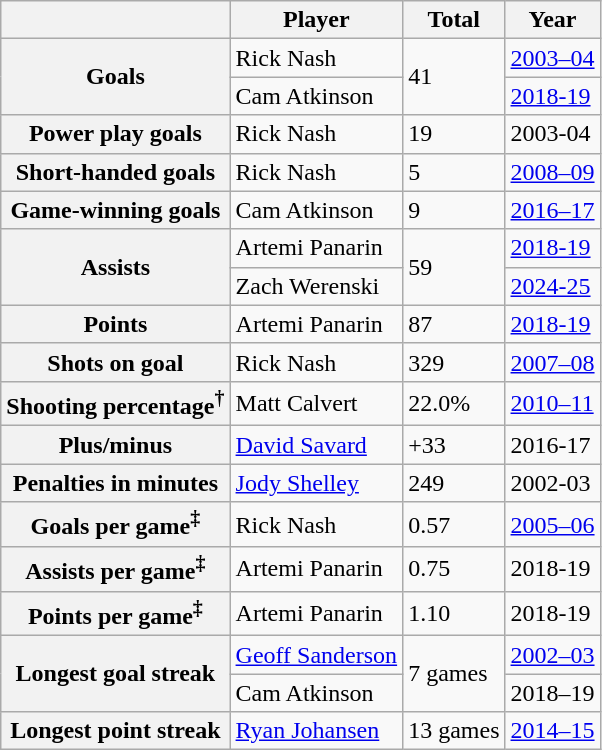<table class="wikitable">
<tr>
<th></th>
<th>Player</th>
<th>Total</th>
<th>Year</th>
</tr>
<tr>
<th rowspan="2">Goals</th>
<td>Rick Nash</td>
<td rowspan="2">41</td>
<td><a href='#'>2003–04</a></td>
</tr>
<tr>
<td>Cam Atkinson</td>
<td><a href='#'>2018-19</a></td>
</tr>
<tr>
<th>Power play goals</th>
<td>Rick Nash</td>
<td>19</td>
<td>2003-04</td>
</tr>
<tr>
<th>Short-handed goals</th>
<td>Rick Nash</td>
<td>5</td>
<td><a href='#'>2008–09</a></td>
</tr>
<tr>
<th>Game-winning goals</th>
<td>Cam Atkinson</td>
<td>9</td>
<td><a href='#'>2016–17</a></td>
</tr>
<tr>
<th rowspan="2">Assists</th>
<td>Artemi Panarin</td>
<td rowspan="2">59</td>
<td><a href='#'>2018-19</a></td>
</tr>
<tr>
<td>Zach Werenski</td>
<td><a href='#'>2024-25</a></td>
</tr>
<tr>
<th>Points</th>
<td>Artemi Panarin</td>
<td>87</td>
<td><a href='#'>2018-19</a></td>
</tr>
<tr>
<th>Shots on goal</th>
<td>Rick Nash</td>
<td>329</td>
<td><a href='#'>2007–08</a></td>
</tr>
<tr>
<th>Shooting percentage<sup>†</sup></th>
<td>Matt Calvert</td>
<td>22.0%</td>
<td><a href='#'>2010–11</a></td>
</tr>
<tr>
<th>Plus/minus</th>
<td><a href='#'>David Savard</a></td>
<td>+33</td>
<td>2016-17</td>
</tr>
<tr>
<th>Penalties in minutes</th>
<td><a href='#'>Jody Shelley</a></td>
<td>249</td>
<td>2002-03</td>
</tr>
<tr>
<th>Goals per game<sup>‡</sup></th>
<td>Rick Nash</td>
<td>0.57</td>
<td><a href='#'>2005–06</a></td>
</tr>
<tr>
<th>Assists per game<sup>‡</sup></th>
<td>Artemi Panarin</td>
<td>0.75</td>
<td>2018-19</td>
</tr>
<tr>
<th>Points per game<sup>‡</sup></th>
<td>Artemi Panarin</td>
<td>1.10</td>
<td>2018-19</td>
</tr>
<tr>
<th rowspan="2">Longest goal streak</th>
<td><a href='#'>Geoff Sanderson</a></td>
<td rowspan="2">7 games</td>
<td><a href='#'>2002–03</a></td>
</tr>
<tr>
<td>Cam Atkinson</td>
<td>2018–19</td>
</tr>
<tr>
<th>Longest point streak</th>
<td><a href='#'>Ryan Johansen</a></td>
<td>13 games</td>
<td><a href='#'>2014–15</a></td>
</tr>
</table>
